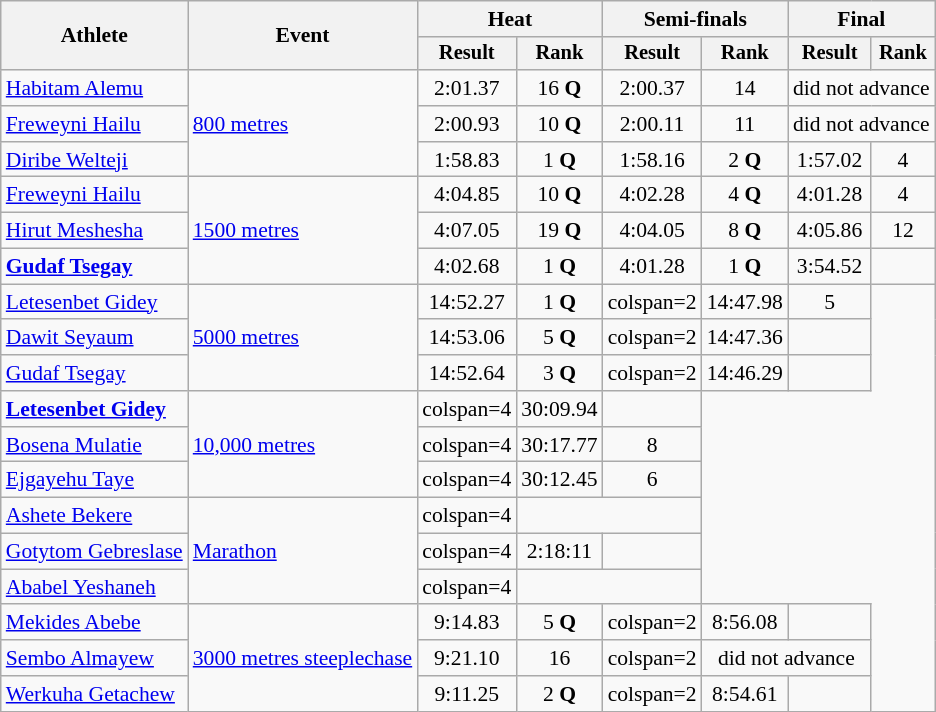<table class=wikitable style=font-size:90%>
<tr>
<th rowspan=2>Athlete</th>
<th rowspan=2>Event</th>
<th colspan=2>Heat</th>
<th colspan=2>Semi-finals</th>
<th colspan=2>Final</th>
</tr>
<tr style=font-size:95%>
<th>Result</th>
<th>Rank</th>
<th>Result</th>
<th>Rank</th>
<th>Result</th>
<th>Rank</th>
</tr>
<tr align=center>
<td align=left><a href='#'>Habitam Alemu</a></td>
<td align=left rowspan=3><a href='#'>800 metres</a></td>
<td>2:01.37</td>
<td>16 <strong>Q</strong></td>
<td>2:00.37 </td>
<td>14</td>
<td colspan=2>did not advance</td>
</tr>
<tr align=center>
<td align=left><a href='#'>Freweyni Hailu</a></td>
<td>2:00.93</td>
<td>10 <strong>Q</strong></td>
<td>2:00.11</td>
<td>11</td>
<td colspan=2>did not advance</td>
</tr>
<tr align=center>
<td align=left><a href='#'>Diribe Welteji</a></td>
<td>1:58.83</td>
<td>1 <strong>Q</strong></td>
<td>1:58.16 </td>
<td>2 <strong>Q</strong></td>
<td>1:57.02 </td>
<td>4</td>
</tr>
<tr align=center>
<td align=left><a href='#'>Freweyni Hailu</a></td>
<td align=left rowspan=3><a href='#'>1500 metres</a></td>
<td>4:04.85</td>
<td>10 <strong>Q</strong></td>
<td>4:02.28</td>
<td>4 <strong>Q</strong></td>
<td>4:01.28</td>
<td>4</td>
</tr>
<tr align=center>
<td align=left><a href='#'>Hirut Meshesha</a></td>
<td>4:07.05</td>
<td>19 <strong>Q</strong></td>
<td>4:04.05</td>
<td>8 <strong>Q</strong></td>
<td>4:05.86</td>
<td>12</td>
</tr>
<tr align=center>
<td align=left><strong><a href='#'>Gudaf Tsegay</a></strong></td>
<td>4:02.68</td>
<td>1 <strong>Q</strong></td>
<td>4:01.28</td>
<td>1 <strong>Q</strong></td>
<td>3:54.52</td>
<td></td>
</tr>
<tr align=center>
<td align=left><a href='#'>Letesenbet Gidey</a></td>
<td align=left rowspan=3><a href='#'>5000 metres</a></td>
<td>14:52.27</td>
<td>1 <strong>Q</strong></td>
<td>colspan=2</td>
<td>14:47.98</td>
<td>5</td>
</tr>
<tr align=center>
<td align=left><a href='#'>Dawit Seyaum</a></td>
<td>14:53.06</td>
<td>5 <strong>Q</strong></td>
<td>colspan=2</td>
<td>14:47.36</td>
<td></td>
</tr>
<tr align=center>
<td align=left><a href='#'>Gudaf Tsegay</a></td>
<td>14:52.64</td>
<td>3 <strong>Q</strong></td>
<td>colspan=2</td>
<td>14:46.29</td>
<td></td>
</tr>
<tr align=center>
<td align=left><strong><a href='#'>Letesenbet Gidey</a></strong></td>
<td align=left rowspan=3><a href='#'>10,000 metres</a></td>
<td>colspan=4</td>
<td>30:09.94 </td>
<td></td>
</tr>
<tr align=center>
<td align=left><a href='#'>Bosena Mulatie</a></td>
<td>colspan=4</td>
<td>30:17.77 </td>
<td>8</td>
</tr>
<tr align=center>
<td align=left><a href='#'>Ejgayehu Taye</a></td>
<td>colspan=4</td>
<td>30:12.45 </td>
<td>6</td>
</tr>
<tr align=center>
<td align=left><a href='#'>Ashete Bekere</a></td>
<td align=left rowspan=3><a href='#'>Marathon</a></td>
<td>colspan=4</td>
<td colspan="2"></td>
</tr>
<tr align=center>
<td align=left><a href='#'>Gotytom Gebreslase</a></td>
<td>colspan=4</td>
<td>2:18:11 <strong></strong></td>
<td></td>
</tr>
<tr align=center>
<td align=left><a href='#'>Ababel Yeshaneh</a></td>
<td>colspan=4</td>
<td colspan="2"></td>
</tr>
<tr align=center>
<td align=left><a href='#'>Mekides Abebe</a></td>
<td align=left rowspan=3><a href='#'>3000 metres steeplechase</a></td>
<td>9:14.83</td>
<td>5 <strong>Q</strong></td>
<td>colspan=2</td>
<td>8:56.08 </td>
<td></td>
</tr>
<tr align=center>
<td align=left><a href='#'>Sembo Almayew</a></td>
<td>9:21.10</td>
<td>16</td>
<td>colspan=2</td>
<td colspan=2>did not advance</td>
</tr>
<tr align=center>
<td align=left><a href='#'>Werkuha Getachew</a></td>
<td>9:11.25</td>
<td>2 <strong>Q</strong></td>
<td>colspan=2</td>
<td>8:54.61 </td>
<td></td>
</tr>
</table>
